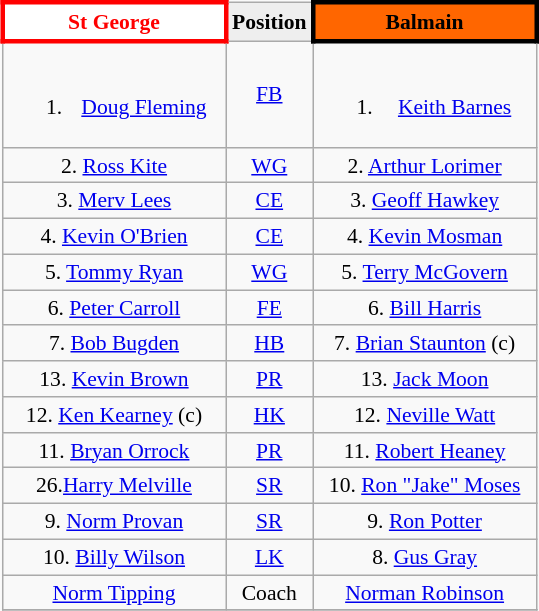<table align="right" class="wikitable" style="font-size:90%; margin-left:1em">
<tr bgcolor="#FF0033">
<th style="width:140px; border:3px solid red; background: white; color: red">St George</th>
<th style="width:40px; text-align:center; background:#eee; color:black;">Position</th>
<th style="width:140px; border:3px solid black; background: #f60; color: black">Balmain</th>
</tr>
<tr align=center>
<td><br><ol><li><a href='#'>Doug Fleming</a></li></ol></td>
<td><a href='#'>FB</a></td>
<td><br><ol><li><a href='#'>Keith Barnes</a></li></ol></td>
</tr>
<tr align=center>
<td>2. <a href='#'>Ross Kite</a></td>
<td><a href='#'>WG</a></td>
<td>2. <a href='#'>Arthur Lorimer</a></td>
</tr>
<tr align=center>
<td>3. <a href='#'>Merv Lees</a></td>
<td><a href='#'>CE</a></td>
<td>3. <a href='#'>Geoff Hawkey</a></td>
</tr>
<tr align=center>
<td>4. <a href='#'>Kevin O'Brien</a></td>
<td><a href='#'>CE</a></td>
<td>4. <a href='#'>Kevin Mosman</a></td>
</tr>
<tr align=center>
<td>5. <a href='#'>Tommy Ryan</a></td>
<td><a href='#'>WG</a></td>
<td>5. <a href='#'>Terry McGovern</a></td>
</tr>
<tr align=center>
<td>6. <a href='#'>Peter Carroll</a></td>
<td><a href='#'>FE</a></td>
<td>6. <a href='#'>Bill Harris</a></td>
</tr>
<tr align=center>
<td>7. <a href='#'>Bob Bugden</a></td>
<td><a href='#'>HB</a></td>
<td>7. <a href='#'>Brian Staunton</a> (c)</td>
</tr>
<tr align=center>
<td>13. <a href='#'>Kevin Brown</a></td>
<td><a href='#'>PR</a></td>
<td>13. <a href='#'>Jack Moon</a></td>
</tr>
<tr align=center>
<td>12. <a href='#'>Ken Kearney</a> (c)</td>
<td><a href='#'>HK</a></td>
<td>12. <a href='#'>Neville Watt</a></td>
</tr>
<tr align=center>
<td>11. <a href='#'>Bryan Orrock</a></td>
<td><a href='#'>PR</a></td>
<td>11. <a href='#'>Robert Heaney</a></td>
</tr>
<tr align=center>
<td>26.<a href='#'>Harry Melville</a></td>
<td><a href='#'>SR</a></td>
<td>10. <a href='#'>Ron "Jake" Moses</a></td>
</tr>
<tr align=center>
<td>9. <a href='#'>Norm Provan</a></td>
<td><a href='#'>SR</a></td>
<td>9. <a href='#'>Ron Potter</a></td>
</tr>
<tr align=center>
<td>10. <a href='#'>Billy Wilson</a></td>
<td><a href='#'>LK</a></td>
<td>8. <a href='#'>Gus Gray</a></td>
</tr>
<tr align=center>
<td><a href='#'>Norm Tipping</a></td>
<td>Coach</td>
<td><a href='#'>Norman Robinson</a></td>
</tr>
<tr>
</tr>
</table>
